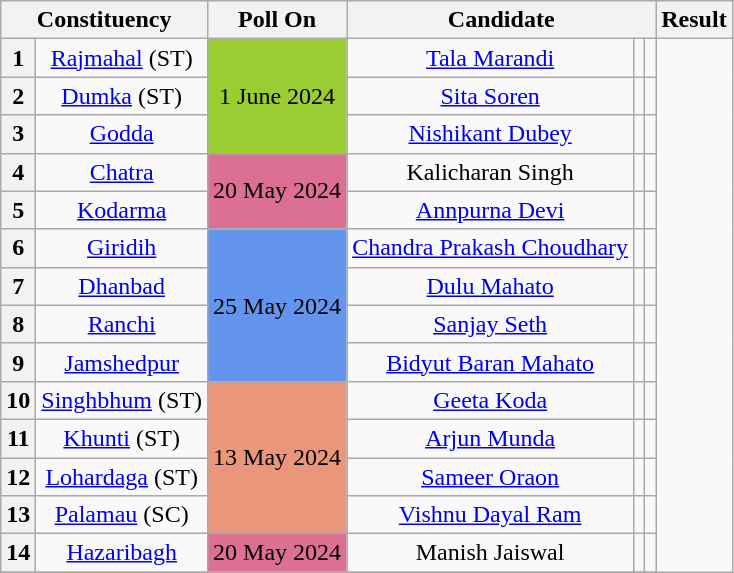<table class="wikitable sortable" style="text-align:center;">
<tr>
<th colspan="2">Constituency</th>
<th>Poll On</th>
<th colspan="3">Candidate</th>
<th>Result</th>
</tr>
<tr>
<th>1</th>
<td><a href='#'>Rajmahal</a> (ST)</td>
<td rowspan="3" bgcolor=#9ACD32>1 June 2024</td>
<td><a href='#'>Tala Marandi</a></td>
<td></td>
<td></td>
</tr>
<tr>
<th>2</th>
<td><a href='#'>Dumka</a> (ST)</td>
<td><a href='#'>Sita Soren</a></td>
<td></td>
<td></td>
</tr>
<tr>
<th>3</th>
<td><a href='#'>Godda</a></td>
<td><a href='#'>Nishikant Dubey</a></td>
<td></td>
<td></td>
</tr>
<tr>
<th>4</th>
<td><a href='#'>Chatra</a></td>
<td rowspan="2" bgcolor=#DB7093>20 May 2024</td>
<td>Kalicharan Singh</td>
<td></td>
<td></td>
</tr>
<tr>
<th>5</th>
<td><a href='#'>Kodarma</a></td>
<td><a href='#'>Annpurna Devi</a></td>
<td></td>
<td></td>
</tr>
<tr>
<th>6</th>
<td><a href='#'>Giridih</a></td>
<td rowspan="4" bgcolor=#6495ED>25 May 2024</td>
<td><a href='#'>Chandra Prakash Choudhary</a></td>
<td></td>
<td></td>
</tr>
<tr>
<th>7</th>
<td><a href='#'>Dhanbad</a></td>
<td><a href='#'>Dulu Mahato</a></td>
<td></td>
<td></td>
</tr>
<tr>
<th>8</th>
<td><a href='#'>Ranchi</a></td>
<td><a href='#'>Sanjay Seth</a></td>
<td></td>
<td></td>
</tr>
<tr>
<th>9</th>
<td><a href='#'>Jamshedpur</a></td>
<td><a href='#'>Bidyut Baran Mahato</a></td>
<td></td>
<td></td>
</tr>
<tr>
<th>10</th>
<td><a href='#'>Singhbhum</a> (ST)</td>
<td rowspan="4" bgcolor=#E9967A>13 May 2024</td>
<td><a href='#'>Geeta Koda</a></td>
<td></td>
<td></td>
</tr>
<tr>
<th>11</th>
<td><a href='#'>Khunti</a> (ST)</td>
<td><a href='#'>Arjun Munda</a></td>
<td></td>
<td></td>
</tr>
<tr>
<th>12</th>
<td><a href='#'>Lohardaga</a> (ST)</td>
<td><a href='#'>Sameer Oraon</a></td>
<td></td>
<td></td>
</tr>
<tr>
<th>13</th>
<td><a href='#'>Palamau</a> (SC)</td>
<td><a href='#'>Vishnu Dayal Ram</a></td>
<td></td>
<td></td>
</tr>
<tr>
<th>14</th>
<td><a href='#'>Hazaribagh</a></td>
<td bgcolor=#DB7093>20 May 2024</td>
<td>Manish Jaiswal</td>
<td></td>
<td></td>
</tr>
<tr>
</tr>
</table>
